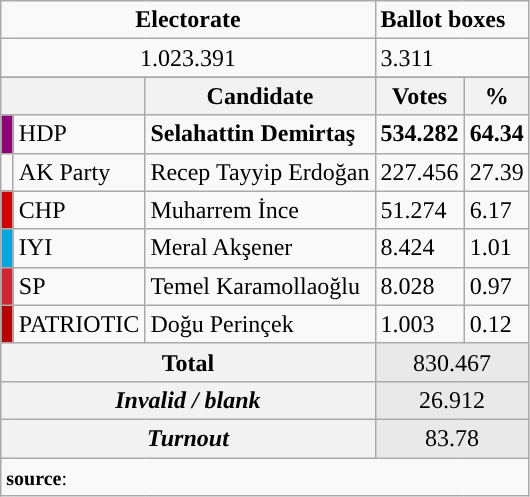<table class="wikitable">
<tr>
<td colspan="3" align="center"><strong>Electorate</strong></td>
<td colspan="6"><strong>Ballot boxes</strong></td>
</tr>
<tr align="left">
<td colspan="3" align="center">1.023.391</td>
<td colspan="6">3.311</td>
</tr>
<tr>
</tr>
<tr style="background-color:#E9E9E9">
</tr>
<tr>
<th colspan="2" align="center"></th>
<th align="center">Candidate</th>
<th align="center">Votes</th>
<th align="center">%</th>
</tr>
<tr align="left">
<td bgcolor="#91007B" width="1"></td>
<td>HDP</td>
<td><strong>Selahattin Demirtaş</strong></td>
<td><strong>534.282</strong></td>
<td><strong>64.34</strong></td>
</tr>
<tr align="left">
<td></td>
<td>AK Party</td>
<td>Recep Tayyip Erdoğan</td>
<td>227.456</td>
<td>27.39</td>
</tr>
<tr align="left">
<td bgcolor="#d50000" width="1"></td>
<td>CHP</td>
<td>Muharrem İnce</td>
<td>51.274</td>
<td>6.17</td>
</tr>
<tr align="left">
<td bgcolor="#01A7E1" width="1"></td>
<td>IYI</td>
<td>Meral Akşener</td>
<td>8.424</td>
<td>1.01</td>
</tr>
<tr align="left">
<td bgcolor="#D02433" width="1"></td>
<td>SP</td>
<td>Temel Karamollaoğlu</td>
<td>8.028</td>
<td>0.97</td>
</tr>
<tr align="left">
<td bgcolor="#BB0000" width="1"></td>
<td>PATRIOTIC</td>
<td>Doğu Perinçek</td>
<td>1.003</td>
<td>0.12</td>
</tr>
<tr align="left" style="background-color:#E9E9E9">
<th colspan="3" align="center"><strong>Total</strong></th>
<td colspan="5" align="center">830.467</td>
</tr>
<tr align="left" style="background-color:#E9E9E9">
<th colspan="3" align="center"><em>Invalid / blank</em></th>
<td colspan="5" align="center">26.912</td>
</tr>
<tr align="left" style="background-color:#E9E9E9">
<th colspan="3" align="center"><em>Turnout</em></th>
<td colspan="5" align="center">83.78</td>
</tr>
<tr>
<td colspan="9" align="left"><small><strong>source</strong>: </small></td>
</tr>
</table>
